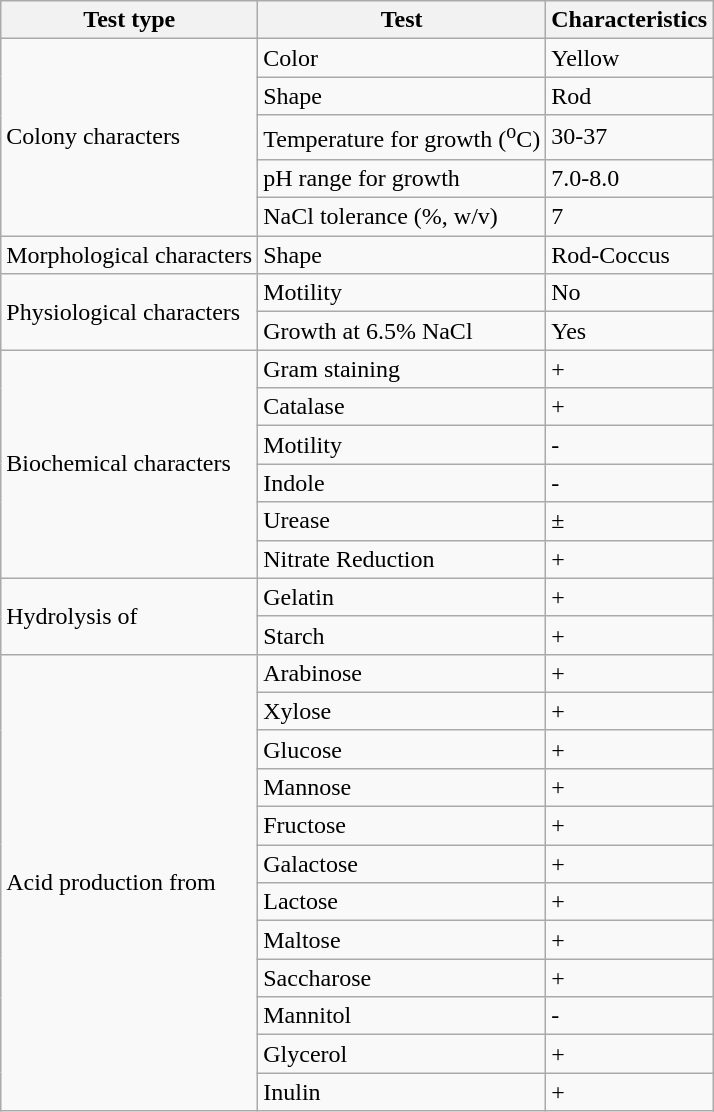<table class="wikitable">
<tr>
<th>Test type</th>
<th>Test</th>
<th>Characteristics</th>
</tr>
<tr>
<td rowspan="5">Colony characters</td>
<td>Color</td>
<td>Yellow</td>
</tr>
<tr>
<td>Shape</td>
<td>Rod</td>
</tr>
<tr>
<td>Temperature for growth (<sup>o</sup>C)</td>
<td>30-37</td>
</tr>
<tr>
<td>pH range for growth</td>
<td>7.0-8.0</td>
</tr>
<tr>
<td>NaCl tolerance (%, w/v)</td>
<td>7</td>
</tr>
<tr>
<td>Morphological characters</td>
<td>Shape</td>
<td>Rod-Coccus</td>
</tr>
<tr>
<td rowspan="2">Physiological characters</td>
<td>Motility</td>
<td>No</td>
</tr>
<tr>
<td>Growth at 6.5% NaCl</td>
<td>Yes</td>
</tr>
<tr>
<td rowspan="6">Biochemical characters</td>
<td>Gram staining</td>
<td>+</td>
</tr>
<tr>
<td>Catalase</td>
<td>+</td>
</tr>
<tr>
<td>Motility</td>
<td>-</td>
</tr>
<tr>
<td>Indole</td>
<td>-</td>
</tr>
<tr>
<td>Urease</td>
<td>±</td>
</tr>
<tr>
<td>Nitrate Reduction</td>
<td>+</td>
</tr>
<tr>
<td rowspan="2">Hydrolysis of</td>
<td>Gelatin</td>
<td>+</td>
</tr>
<tr>
<td>Starch</td>
<td>+</td>
</tr>
<tr>
<td rowspan="12">Acid production from</td>
<td>Arabinose</td>
<td>+</td>
</tr>
<tr>
<td>Xylose</td>
<td>+</td>
</tr>
<tr>
<td>Glucose</td>
<td>+</td>
</tr>
<tr>
<td>Mannose</td>
<td>+</td>
</tr>
<tr>
<td>Fructose</td>
<td>+</td>
</tr>
<tr>
<td>Galactose</td>
<td>+</td>
</tr>
<tr>
<td>Lactose</td>
<td>+</td>
</tr>
<tr>
<td>Maltose</td>
<td>+</td>
</tr>
<tr>
<td>Saccharose</td>
<td>+</td>
</tr>
<tr>
<td>Mannitol</td>
<td>-</td>
</tr>
<tr>
<td>Glycerol</td>
<td>+</td>
</tr>
<tr>
<td>Inulin</td>
<td>+</td>
</tr>
</table>
